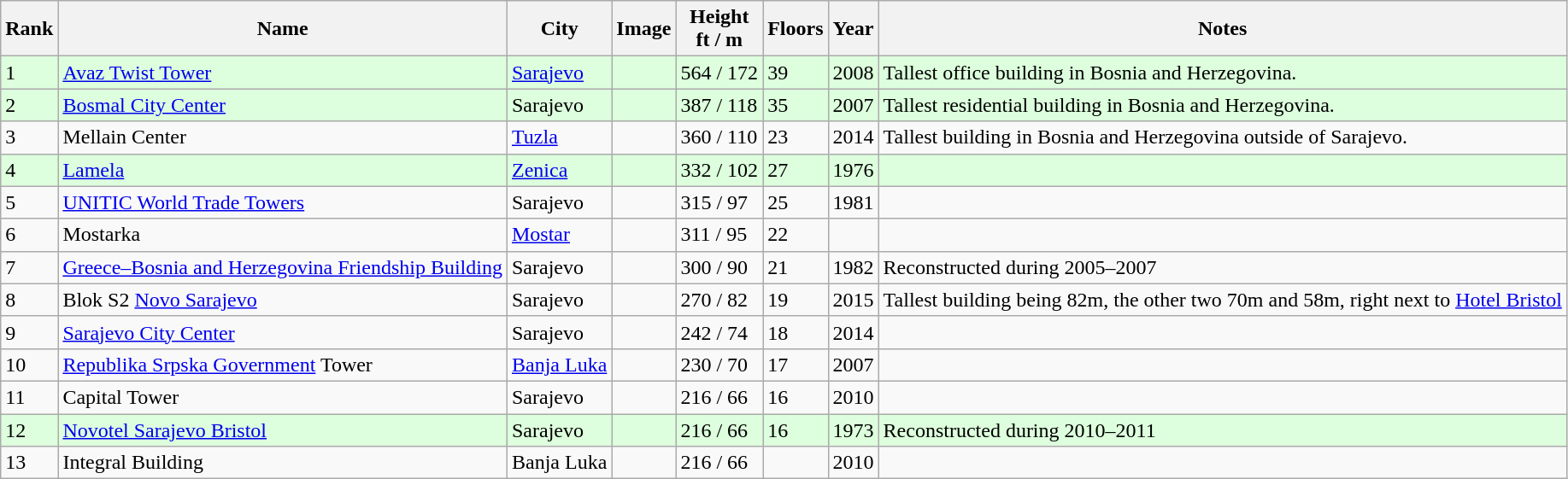<table class="wikitable sortable">
<tr>
<th>Rank</th>
<th>Name</th>
<th>City</th>
<th class="unsortable">Image</th>
<th>Height<br>ft / m</th>
<th>Floors</th>
<th>Year</th>
<th>Notes</th>
</tr>
<tr style="background:#dfd;">
<td>1</td>
<td><a href='#'>Avaz Twist Tower</a></td>
<td><a href='#'>Sarajevo</a></td>
<td></td>
<td>564 / 172</td>
<td>39</td>
<td>2008</td>
<td>Tallest office building in Bosnia and Herzegovina.</td>
</tr>
<tr style="background:#dfd;">
<td>2</td>
<td><a href='#'>Bosmal City Center</a></td>
<td>Sarajevo</td>
<td></td>
<td>387 / 118</td>
<td>35</td>
<td>2007</td>
<td>Tallest residential building in Bosnia and Herzegovina.</td>
</tr>
<tr>
<td>3</td>
<td>Mellain Center</td>
<td><a href='#'>Tuzla</a></td>
<td></td>
<td>360 / 110</td>
<td>23</td>
<td>2014</td>
<td>Tallest building in Bosnia and Herzegovina outside of Sarajevo.</td>
</tr>
<tr style="background:#dfd;">
<td>4</td>
<td><a href='#'>Lamela</a></td>
<td><a href='#'>Zenica</a></td>
<td></td>
<td>332 / 102</td>
<td>27</td>
<td>1976</td>
<td></td>
</tr>
<tr>
<td>5</td>
<td><a href='#'>UNITIC World Trade Towers</a></td>
<td>Sarajevo</td>
<td></td>
<td>315 / 97</td>
<td>25</td>
<td>1981</td>
<td></td>
</tr>
<tr>
<td>6</td>
<td>Mostarka</td>
<td><a href='#'>Mostar</a></td>
<td></td>
<td>311 / 95</td>
<td>22</td>
<td></td>
<td></td>
</tr>
<tr>
<td>7</td>
<td><a href='#'>Greece–Bosnia and Herzegovina Friendship Building</a></td>
<td>Sarajevo</td>
<td></td>
<td>300 / 90</td>
<td>21</td>
<td>1982</td>
<td>Reconstructed during 2005–2007</td>
</tr>
<tr>
<td>8</td>
<td>Blok S2 <a href='#'>Novo Sarajevo</a></td>
<td>Sarajevo</td>
<td></td>
<td>270 / 82</td>
<td>19</td>
<td>2015</td>
<td>Tallest building being 82m, the other two 70m and 58m, right next to <a href='#'>Hotel Bristol</a></td>
</tr>
<tr>
<td>9</td>
<td><a href='#'>Sarajevo City Center</a></td>
<td>Sarajevo</td>
<td></td>
<td>242 / 74</td>
<td>18</td>
<td>2014</td>
<td></td>
</tr>
<tr>
<td>10</td>
<td><a href='#'>Republika Srpska Government</a> Tower</td>
<td><a href='#'>Banja Luka</a></td>
<td></td>
<td>230 / 70</td>
<td>17</td>
<td>2007</td>
<td></td>
</tr>
<tr>
<td>11</td>
<td>Capital Tower</td>
<td>Sarajevo</td>
<td></td>
<td>216 / 66</td>
<td>16</td>
<td>2010</td>
<td></td>
</tr>
<tr style="background:#dfd;">
<td>12</td>
<td><a href='#'>Novotel Sarajevo Bristol</a></td>
<td>Sarajevo</td>
<td></td>
<td>216 / 66</td>
<td>16</td>
<td>1973</td>
<td>Reconstructed during 2010–2011</td>
</tr>
<tr>
<td>13</td>
<td>Integral Building</td>
<td>Banja Luka</td>
<td></td>
<td>216 / 66</td>
<td></td>
<td>2010</td>
<td></td>
</tr>
</table>
